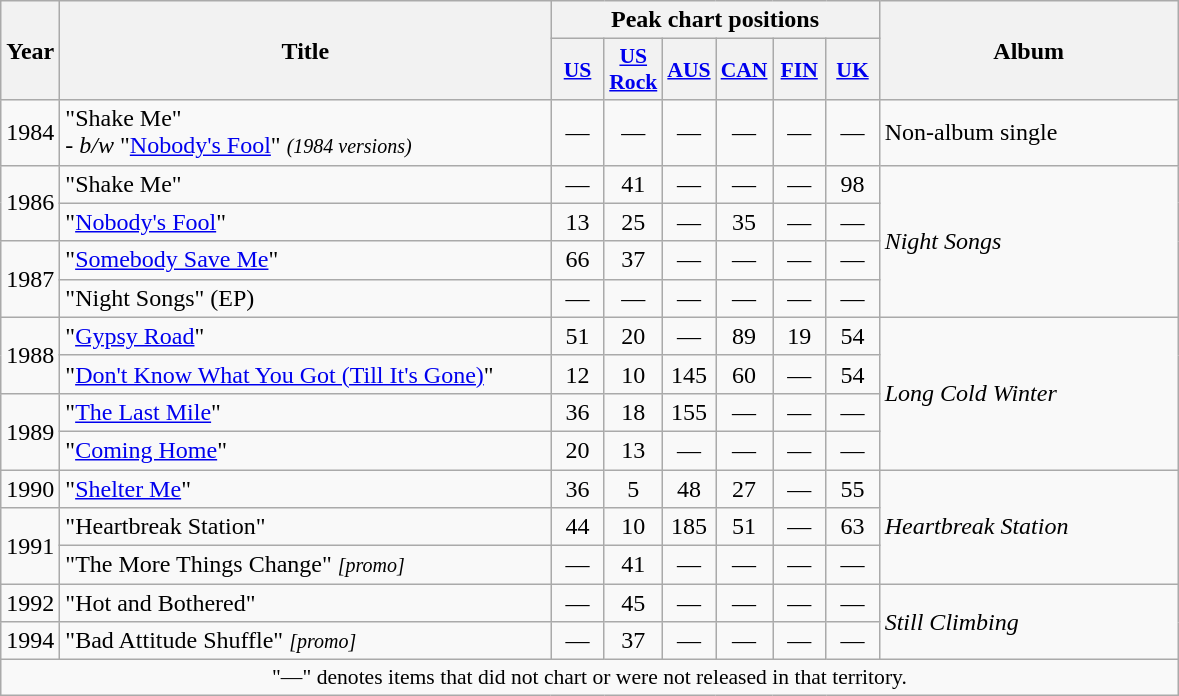<table class="wikitable" style="text-align:center;">
<tr>
<th rowspan="2" style="width:2em;">Year</th>
<th rowspan="2" style="width:20em;">Title</th>
<th colspan="6">Peak chart positions</th>
<th rowspan="2" style="width:12em;">Album</th>
</tr>
<tr>
<th style="width:2em;font-size:90%;"><a href='#'>US</a><br></th>
<th style="width:2em;font-size:90%;"><a href='#'>US<br>Rock</a><br></th>
<th style="width:2em;font-size:90%;"><a href='#'>AUS</a><br></th>
<th style="width:2em;font-size:90%;"><a href='#'>CAN</a><br></th>
<th style="width:2em;font-size:90%;"><a href='#'>FIN</a><br></th>
<th style="width:2em;font-size:90%;"><a href='#'>UK</a><br></th>
</tr>
<tr>
<td rowspan="1">1984</td>
<td style="text-align:left;">"Shake Me"<br>- <em>b/w</em> "<a href='#'>Nobody's Fool</a>" <small><em>(1984 versions)</em></small></td>
<td>—</td>
<td>—</td>
<td>—</td>
<td>—</td>
<td>—</td>
<td>—</td>
<td style="text-align:left;" rowspan="1">Non-album single</td>
</tr>
<tr>
<td rowspan="2">1986</td>
<td style="text-align:left;">"Shake Me"</td>
<td>—</td>
<td>41</td>
<td>—</td>
<td>—</td>
<td>—</td>
<td>98</td>
<td style="text-align:left;" rowspan="4"><em>Night Songs</em></td>
</tr>
<tr>
<td style="text-align:left;">"<a href='#'>Nobody's Fool</a>"</td>
<td>13</td>
<td>25</td>
<td>—</td>
<td>35</td>
<td>—</td>
<td>—</td>
</tr>
<tr>
<td rowspan="2">1987</td>
<td style="text-align:left;">"<a href='#'>Somebody Save Me</a>"</td>
<td>66</td>
<td>37</td>
<td>—</td>
<td>—</td>
<td>—</td>
<td>—</td>
</tr>
<tr>
<td style="text-align:left;">"Night Songs" (EP)</td>
<td>—</td>
<td>—</td>
<td>—</td>
<td>—</td>
<td>—</td>
<td>—</td>
</tr>
<tr>
<td rowspan="2">1988</td>
<td style="text-align:left;">"<a href='#'>Gypsy Road</a>"</td>
<td>51</td>
<td>20</td>
<td>—</td>
<td>89</td>
<td>19</td>
<td>54</td>
<td style="text-align:left;" rowspan="4"><em>Long Cold Winter</em></td>
</tr>
<tr>
<td style="text-align:left;">"<a href='#'>Don't Know What You Got (Till It's Gone)</a>"</td>
<td>12</td>
<td>10</td>
<td>145</td>
<td>60</td>
<td>—</td>
<td>54</td>
</tr>
<tr>
<td rowspan="2">1989</td>
<td style="text-align:left;">"<a href='#'>The Last Mile</a>"</td>
<td>36</td>
<td>18</td>
<td>155</td>
<td>—</td>
<td>—</td>
<td>—</td>
</tr>
<tr>
<td style="text-align:left;">"<a href='#'>Coming Home</a>"</td>
<td>20</td>
<td>13</td>
<td>—</td>
<td>—</td>
<td>—</td>
<td>—</td>
</tr>
<tr>
<td>1990</td>
<td style="text-align:left;">"<a href='#'>Shelter Me</a>"</td>
<td>36</td>
<td>5</td>
<td>48</td>
<td>27</td>
<td>—</td>
<td>55</td>
<td style="text-align:left;" rowspan="3"><em>Heartbreak Station</em></td>
</tr>
<tr>
<td rowspan="2">1991</td>
<td style="text-align:left;">"Heartbreak Station"</td>
<td>44</td>
<td>10</td>
<td>185</td>
<td>51</td>
<td>—</td>
<td>63</td>
</tr>
<tr>
<td style="text-align:left;">"The More Things Change" <small><em>[promo]</em></small></td>
<td>—</td>
<td>41</td>
<td>—</td>
<td>—</td>
<td>—</td>
<td>—</td>
</tr>
<tr>
<td>1992</td>
<td style="text-align:left;">"Hot and Bothered"</td>
<td>—</td>
<td>45</td>
<td>—</td>
<td>—</td>
<td>—</td>
<td>—</td>
<td style="text-align:left;" rowspan="2"><em>Still Climbing</em></td>
</tr>
<tr>
<td rowspan="1">1994</td>
<td style="text-align:left;">"Bad Attitude Shuffle" <small><em>[promo]</em></small></td>
<td>—</td>
<td>37</td>
<td>—</td>
<td>—</td>
<td>—</td>
<td>—</td>
</tr>
<tr>
<td colspan="15" style="font-size:90%">"—" denotes items that did not chart or were not released in that territory.</td>
</tr>
</table>
